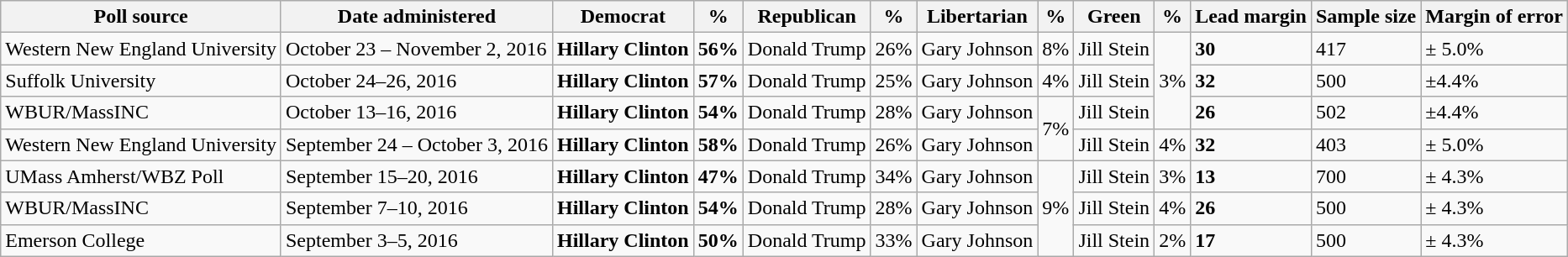<table class="wikitable">
<tr>
<th>Poll source</th>
<th>Date administered</th>
<th>Democrat</th>
<th>%</th>
<th>Republican</th>
<th>%</th>
<th>Libertarian</th>
<th>%</th>
<th>Green</th>
<th>%</th>
<th>Lead margin</th>
<th>Sample size</th>
<th>Margin of error</th>
</tr>
<tr>
<td>Western New England University</td>
<td>October 23 – November 2, 2016</td>
<td><strong>Hillary Clinton</strong></td>
<td><strong>56%</strong></td>
<td>Donald Trump</td>
<td>26%</td>
<td>Gary Johnson</td>
<td>8%</td>
<td>Jill Stein</td>
<td rowspan="3">3%</td>
<td><strong>30</strong></td>
<td>417</td>
<td>± 5.0%</td>
</tr>
<tr>
<td>Suffolk University</td>
<td>October 24–26, 2016</td>
<td><strong>Hillary Clinton</strong></td>
<td><strong>57%</strong></td>
<td>Donald Trump</td>
<td>25%</td>
<td>Gary Johnson</td>
<td>4%</td>
<td>Jill Stein</td>
<td><strong>32</strong></td>
<td>500</td>
<td>±4.4%</td>
</tr>
<tr>
<td>WBUR/MassINC</td>
<td>October 13–16, 2016</td>
<td><strong>Hillary Clinton</strong></td>
<td><strong>54%</strong></td>
<td>Donald Trump</td>
<td>28%</td>
<td>Gary Johnson</td>
<td rowspan="2">7%</td>
<td>Jill Stein</td>
<td><strong>26</strong></td>
<td>502</td>
<td>±4.4%</td>
</tr>
<tr>
<td>Western New England University</td>
<td>September 24 – October 3, 2016</td>
<td><strong>Hillary Clinton</strong></td>
<td><strong>58%</strong></td>
<td>Donald Trump</td>
<td>26%</td>
<td>Gary Johnson</td>
<td>Jill Stein</td>
<td>4%</td>
<td><strong>32</strong></td>
<td>403</td>
<td>± 5.0%</td>
</tr>
<tr>
<td>UMass Amherst/WBZ Poll</td>
<td>September 15–20, 2016</td>
<td><strong>Hillary Clinton</strong></td>
<td><strong>47%</strong></td>
<td>Donald Trump</td>
<td>34%</td>
<td>Gary Johnson</td>
<td rowspan="3">9%</td>
<td>Jill Stein</td>
<td>3%</td>
<td><strong>13</strong></td>
<td>700</td>
<td>± 4.3%</td>
</tr>
<tr>
<td>WBUR/MassINC</td>
<td>September 7–10, 2016</td>
<td><strong>Hillary Clinton</strong></td>
<td><strong>54%</strong></td>
<td>Donald Trump</td>
<td>28%</td>
<td>Gary Johnson</td>
<td>Jill Stein</td>
<td>4%</td>
<td><strong>26</strong></td>
<td>500</td>
<td>± 4.3%</td>
</tr>
<tr>
<td>Emerson College</td>
<td>September 3–5, 2016</td>
<td><strong>Hillary Clinton</strong></td>
<td><strong>50%</strong></td>
<td>Donald Trump</td>
<td>33%</td>
<td>Gary Johnson</td>
<td>Jill Stein</td>
<td>2%</td>
<td><strong>17</strong></td>
<td>500</td>
<td>± 4.3%</td>
</tr>
</table>
